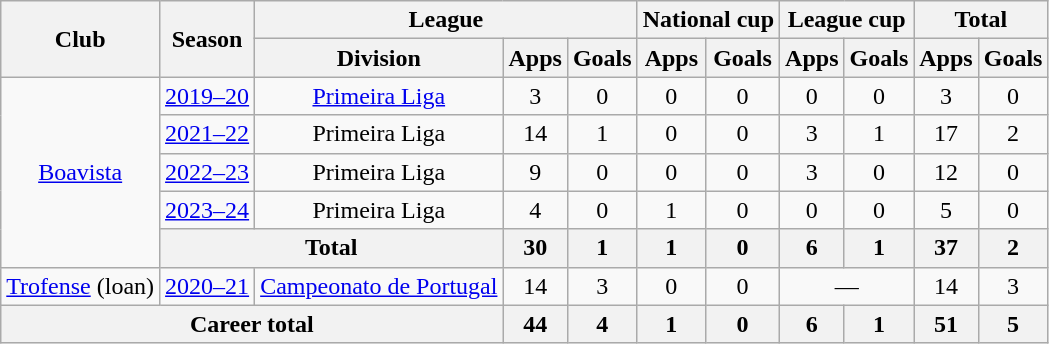<table class="wikitable" style="text-align: center">
<tr>
<th rowspan="2">Club</th>
<th rowspan="2">Season</th>
<th colspan="3">League</th>
<th colspan="2">National cup</th>
<th colspan="2">League cup</th>
<th colspan="2">Total</th>
</tr>
<tr>
<th>Division</th>
<th>Apps</th>
<th>Goals</th>
<th>Apps</th>
<th>Goals</th>
<th>Apps</th>
<th>Goals</th>
<th>Apps</th>
<th>Goals</th>
</tr>
<tr>
<td rowspan="5"><a href='#'>Boavista</a></td>
<td><a href='#'>2019–20</a></td>
<td><a href='#'>Primeira Liga</a></td>
<td>3</td>
<td>0</td>
<td>0</td>
<td>0</td>
<td>0</td>
<td>0</td>
<td>3</td>
<td>0</td>
</tr>
<tr>
<td><a href='#'>2021–22</a></td>
<td>Primeira Liga</td>
<td>14</td>
<td>1</td>
<td>0</td>
<td>0</td>
<td>3</td>
<td>1</td>
<td>17</td>
<td>2</td>
</tr>
<tr>
<td><a href='#'>2022–23</a></td>
<td>Primeira Liga</td>
<td>9</td>
<td>0</td>
<td>0</td>
<td>0</td>
<td>3</td>
<td>0</td>
<td>12</td>
<td>0</td>
</tr>
<tr>
<td><a href='#'>2023–24</a></td>
<td>Primeira Liga</td>
<td>4</td>
<td>0</td>
<td>1</td>
<td>0</td>
<td>0</td>
<td>0</td>
<td>5</td>
<td>0</td>
</tr>
<tr>
<th colspan="2">Total</th>
<th>30</th>
<th>1</th>
<th>1</th>
<th>0</th>
<th>6</th>
<th>1</th>
<th>37</th>
<th>2</th>
</tr>
<tr>
<td><a href='#'>Trofense</a> (loan)</td>
<td><a href='#'>2020–21</a></td>
<td><a href='#'>Campeonato de Portugal</a></td>
<td>14</td>
<td>3</td>
<td>0</td>
<td>0</td>
<td colspan="2">—</td>
<td>14</td>
<td>3</td>
</tr>
<tr>
<th colspan="3">Career total</th>
<th>44</th>
<th>4</th>
<th>1</th>
<th>0</th>
<th>6</th>
<th>1</th>
<th>51</th>
<th>5</th>
</tr>
</table>
